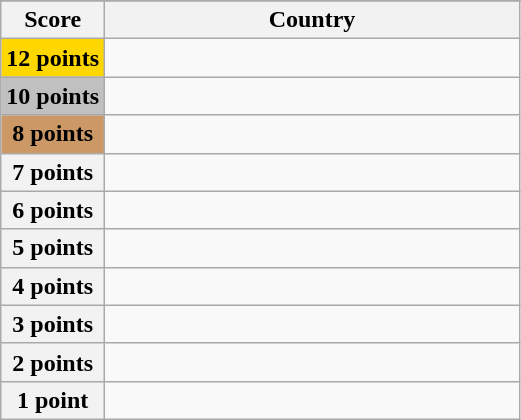<table class="wikitable">
<tr>
</tr>
<tr>
<th scope="col" width="20%">Score</th>
<th scope="col">Country</th>
</tr>
<tr>
<th scope="row" style="background:gold">12 points</th>
<td></td>
</tr>
<tr>
<th scope="row" style="background:silver">10 points</th>
<td></td>
</tr>
<tr>
<th scope="row" style="background:#CC9966">8 points</th>
<td></td>
</tr>
<tr>
<th scope="row">7 points</th>
<td></td>
</tr>
<tr>
<th scope="row">6 points</th>
<td></td>
</tr>
<tr>
<th scope="row">5 points</th>
<td></td>
</tr>
<tr>
<th scope="row">4 points</th>
<td></td>
</tr>
<tr>
<th scope="row">3 points</th>
<td></td>
</tr>
<tr>
<th scope="row">2 points</th>
<td></td>
</tr>
<tr>
<th scope="row">1 point</th>
<td></td>
</tr>
</table>
